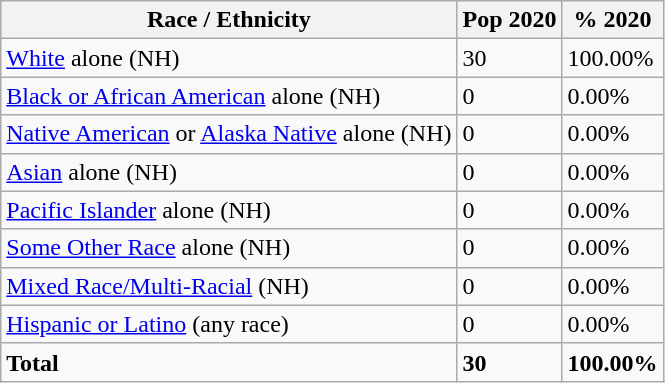<table class="wikitable">
<tr>
<th>Race / Ethnicity</th>
<th>Pop 2020</th>
<th>% 2020</th>
</tr>
<tr>
<td><a href='#'>White</a> alone (NH)</td>
<td>30</td>
<td>100.00%</td>
</tr>
<tr>
<td><a href='#'>Black or African American</a> alone (NH)</td>
<td>0</td>
<td>0.00%</td>
</tr>
<tr>
<td><a href='#'>Native American</a> or <a href='#'>Alaska Native</a> alone (NH)</td>
<td>0</td>
<td>0.00%</td>
</tr>
<tr>
<td><a href='#'>Asian</a> alone (NH)</td>
<td>0</td>
<td>0.00%</td>
</tr>
<tr>
<td><a href='#'>Pacific Islander</a> alone (NH)</td>
<td>0</td>
<td>0.00%</td>
</tr>
<tr>
<td><a href='#'>Some Other Race</a> alone (NH)</td>
<td>0</td>
<td>0.00%</td>
</tr>
<tr>
<td><a href='#'>Mixed Race/Multi-Racial</a> (NH)</td>
<td>0</td>
<td>0.00%</td>
</tr>
<tr>
<td><a href='#'>Hispanic or Latino</a> (any race)</td>
<td>0</td>
<td>0.00%</td>
</tr>
<tr>
<td><strong>Total</strong></td>
<td><strong>30</strong></td>
<td><strong>100.00%</strong></td>
</tr>
</table>
